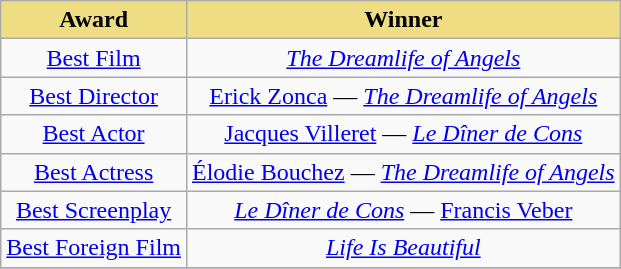<table class="wikitable" border="1">
<tr>
<th style="background:#EEDD82;">Award</th>
<th style="background:#EEDD82;">Winner</th>
</tr>
<tr>
<td align="center" valign="center"><a href='#'>Best Film</a></td>
<td align="center" valign="center"><em><a href='#'>The Dreamlife of Angels</a></em></td>
</tr>
<tr>
<td align="center" valign="center"><a href='#'>Best Director</a></td>
<td align="center" valign="center"><a href='#'>Erick Zonca</a> — <em><a href='#'>The Dreamlife of Angels</a></em></td>
</tr>
<tr>
<td align="center" valign="center"><a href='#'>Best Actor</a></td>
<td align="center" valign="center"><a href='#'>Jacques Villeret</a> — <em><a href='#'>Le Dîner de Cons</a></em></td>
</tr>
<tr>
<td align="center" valign="center"><a href='#'>Best Actress</a></td>
<td align="center" valign="center"><a href='#'>Élodie Bouchez</a> — <em><a href='#'>The Dreamlife of Angels</a></em></td>
</tr>
<tr>
<td align="center" valign="center"><a href='#'>Best Screenplay</a></td>
<td align="center" valign="center"><em><a href='#'>Le Dîner de Cons</a></em> — <a href='#'>Francis Veber</a></td>
</tr>
<tr>
<td align="center" valign="center"><a href='#'>Best Foreign Film</a></td>
<td align="center" valign="center"><em><a href='#'>Life Is Beautiful</a></em></td>
</tr>
<tr>
</tr>
</table>
